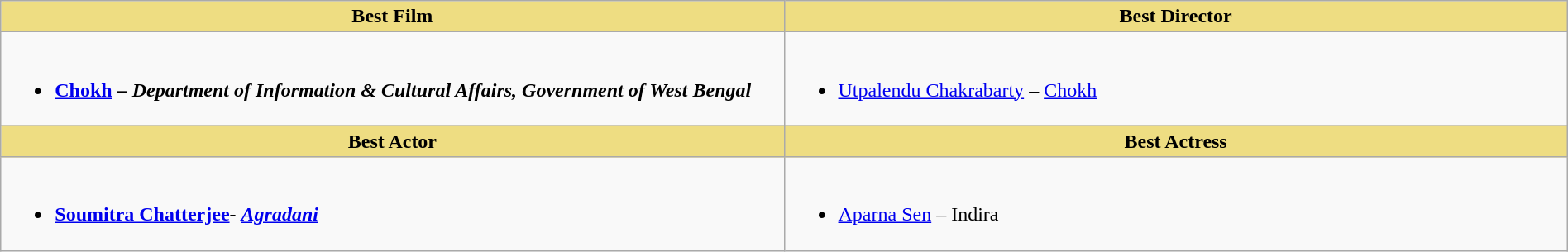<table class="wikitable" width="100%"  |>
<tr>
<th !  style="background:#eedd82; text-align:center; width:50%;">Best Film</th>
<th !  style="background:#eedd82; text-align:center; width:50%;">Best Director</th>
</tr>
<tr>
<td valign="top"><br><ul><li><strong><a href='#'>Chokh</a> – <em>Department of Information & Cultural Affairs, Government of West Bengal<strong><em></li></ul></td>
<td valign="top"><br><ul><li></strong><a href='#'>Utpalendu Chakrabarty</a> – </em><a href='#'>Chokh</a></em></strong></li></ul></td>
</tr>
<tr>
<th ! style="background:#eedd82; text-align:center;">Best Actor</th>
<th ! style="background:#eedd82; text-align:center;">Best Actress</th>
</tr>
<tr>
<td><br><ul><li><strong><a href='#'>Soumitra Chatterjee</a>- <em><a href='#'>Agradani</a><strong><em></li></ul></td>
<td><br><ul><li></strong><a href='#'>Aparna Sen</a> – </em>Indira</em></strong></li></ul></td>
</tr>
</table>
